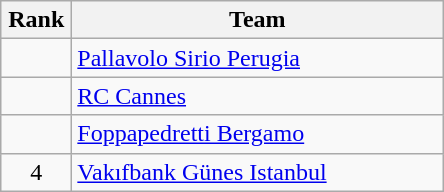<table class="wikitable" style="text-align: center;">
<tr>
<th width=40>Rank</th>
<th width=240>Team</th>
</tr>
<tr align=center>
<td></td>
<td style="text-align:left;"> <a href='#'>Pallavolo Sirio Perugia</a></td>
</tr>
<tr align=center>
<td></td>
<td style="text-align:left;"> <a href='#'>RC Cannes</a></td>
</tr>
<tr align=center>
<td></td>
<td style="text-align:left;"> <a href='#'>Foppapedretti Bergamo</a></td>
</tr>
<tr align=center>
<td>4</td>
<td style="text-align:left;"> <a href='#'>Vakıfbank Günes Istanbul</a></td>
</tr>
</table>
